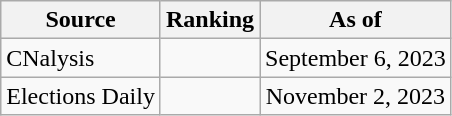<table class="wikitable" style="text-align:center">
<tr>
<th>Source</th>
<th>Ranking</th>
<th>As of</th>
</tr>
<tr>
<td align=left>CNalysis</td>
<td></td>
<td>September 6, 2023</td>
</tr>
<tr>
<td align=left>Elections Daily</td>
<td></td>
<td>November 2, 2023</td>
</tr>
</table>
